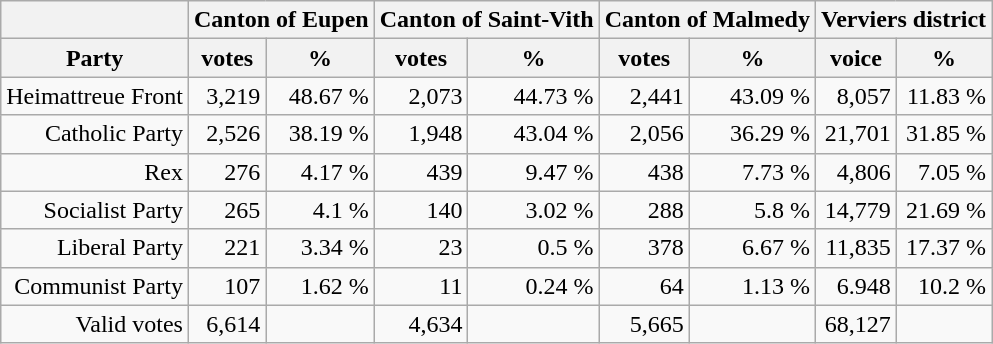<table class="wikitable">
<tr>
<th></th>
<th colspan=2>Canton of Eupen</th>
<th colspan=2>Canton of Saint-Vith</th>
<th colspan=2>Canton of Malmedy</th>
<th colspan=2>Verviers district</th>
</tr>
<tr>
<th>Party</th>
<th>votes</th>
<th>%</th>
<th>votes</th>
<th>%</th>
<th>votes</th>
<th>%</th>
<th>voice</th>
<th>%</th>
</tr>
<tr align="right">
<td>Heimattreue Front</td>
<td>3,219</td>
<td>48.67 %</td>
<td>2,073</td>
<td>44.73 %</td>
<td>2,441</td>
<td>43.09 %</td>
<td>8,057</td>
<td>11.83 %</td>
</tr>
<tr align="right">
<td>Catholic Party</td>
<td>2,526</td>
<td>38.19 %</td>
<td>1,948</td>
<td>43.04 %</td>
<td>2,056</td>
<td>36.29 %</td>
<td>21,701</td>
<td>31.85 %</td>
</tr>
<tr align="right">
<td>Rex</td>
<td>276</td>
<td>4.17 %</td>
<td>439</td>
<td>9.47 %</td>
<td>438</td>
<td>7.73 %</td>
<td>4,806</td>
<td>7.05 %</td>
</tr>
<tr align="right">
<td>Socialist Party</td>
<td>265</td>
<td>4.1 %</td>
<td>140</td>
<td>3.02 %</td>
<td>288</td>
<td>5.8 %</td>
<td>14,779</td>
<td>21.69 %</td>
</tr>
<tr align="right">
<td>Liberal Party</td>
<td>221</td>
<td>3.34 %</td>
<td>23</td>
<td>0.5 %</td>
<td>378</td>
<td>6.67 %</td>
<td>11,835</td>
<td>17.37 %</td>
</tr>
<tr align="right">
<td>Communist Party</td>
<td>107</td>
<td>1.62 %</td>
<td>11</td>
<td>0.24 %</td>
<td>64</td>
<td>1.13 %</td>
<td>6.948</td>
<td>10.2 %</td>
</tr>
<tr align="right">
<td>Valid votes</td>
<td>6,614</td>
<td></td>
<td>4,634</td>
<td></td>
<td>5,665</td>
<td></td>
<td>68,127</td>
<td></td>
</tr>
</table>
